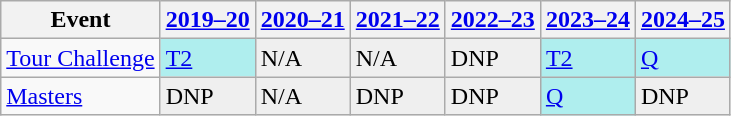<table class="wikitable" border="1">
<tr>
<th>Event</th>
<th><a href='#'>2019–20</a></th>
<th><a href='#'>2020–21</a></th>
<th><a href='#'>2021–22</a></th>
<th><a href='#'>2022–23</a></th>
<th><a href='#'>2023–24</a></th>
<th><a href='#'>2024–25</a></th>
</tr>
<tr>
<td><a href='#'>Tour Challenge</a></td>
<td style="background:#afeeee;"><a href='#'>T2</a></td>
<td style="background:#EFEFEF;">N/A</td>
<td style="background:#EFEFEF;">N/A</td>
<td style="background:#EFEFEF;">DNP</td>
<td style="background:#afeeee;"><a href='#'>T2</a></td>
<td style="background:#afeeee;"><a href='#'>Q</a></td>
</tr>
<tr>
<td><a href='#'>Masters</a></td>
<td style="background:#EFEFEF;">DNP</td>
<td style="background:#EFEFEF;">N/A</td>
<td style="background:#EFEFEF;">DNP</td>
<td style="background:#EFEFEF;">DNP</td>
<td style="background:#afeeee;"><a href='#'>Q</a></td>
<td style="background:#EFEFEF;">DNP</td>
</tr>
</table>
